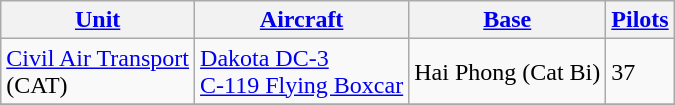<table class="wikitable">
<tr>
<th><strong><a href='#'>Unit</a></strong></th>
<th><strong><a href='#'>Aircraft</a></strong></th>
<th><strong><a href='#'>Base</a></strong></th>
<th><strong><a href='#'>Pilots</a></strong></th>
</tr>
<tr>
<td><a href='#'>Civil Air Transport</a><br> (CAT)</td>
<td><a href='#'>Dakota DC-3</a><br><a href='#'>C-119 Flying Boxcar</a></td>
<td>Hai Phong (Cat Bi)</td>
<td>37</td>
</tr>
<tr>
</tr>
</table>
